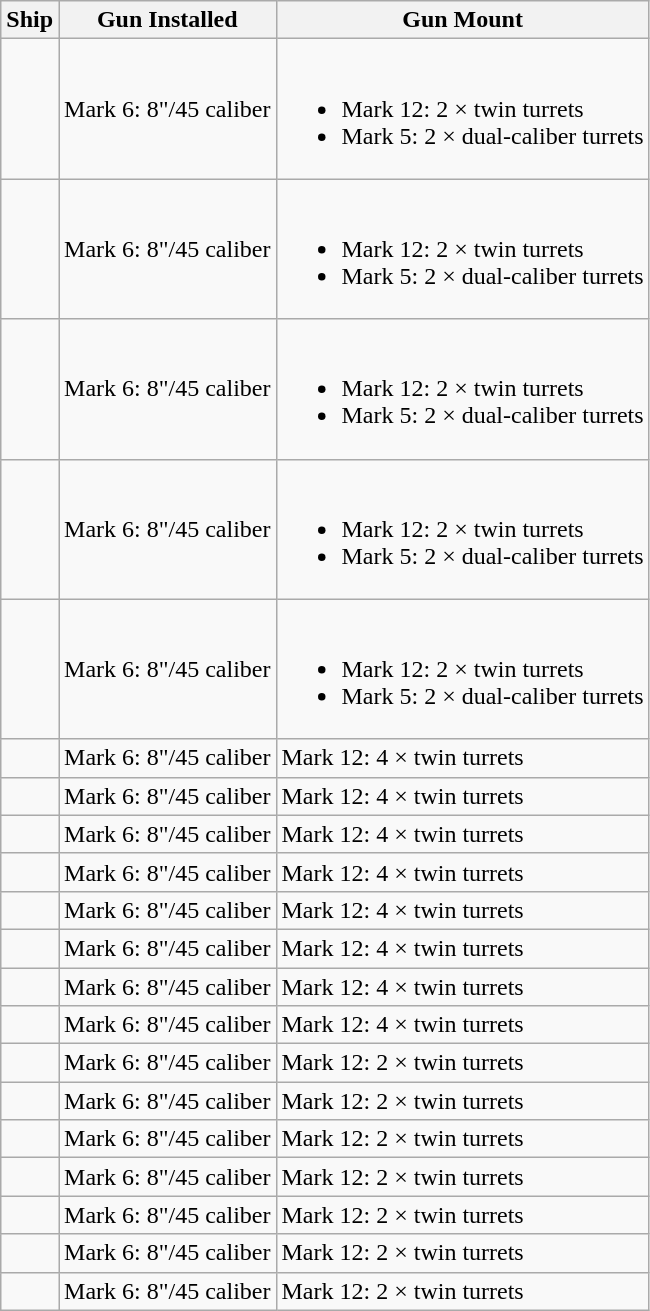<table class="wikitable">
<tr>
<th>Ship</th>
<th>Gun Installed</th>
<th>Gun Mount</th>
</tr>
<tr>
<td></td>
<td>Mark 6: 8"/45 caliber</td>
<td><br><ul><li>Mark 12: 2 × twin turrets</li><li>Mark 5: 2 × dual-caliber turrets</li></ul></td>
</tr>
<tr>
<td></td>
<td>Mark 6: 8"/45 caliber</td>
<td><br><ul><li>Mark 12: 2 × twin turrets</li><li>Mark 5: 2 × dual-caliber turrets</li></ul></td>
</tr>
<tr>
<td></td>
<td>Mark 6: 8"/45 caliber</td>
<td><br><ul><li>Mark 12: 2 × twin turrets</li><li>Mark 5: 2 × dual-caliber turrets</li></ul></td>
</tr>
<tr>
<td></td>
<td>Mark 6: 8"/45 caliber</td>
<td><br><ul><li>Mark 12: 2 × twin turrets</li><li>Mark 5: 2 × dual-caliber turrets</li></ul></td>
</tr>
<tr>
<td></td>
<td>Mark 6: 8"/45 caliber</td>
<td><br><ul><li>Mark 12: 2 × twin turrets</li><li>Mark 5: 2 × dual-caliber turrets</li></ul></td>
</tr>
<tr>
<td></td>
<td>Mark 6: 8"/45 caliber</td>
<td>Mark 12: 4 × twin turrets</td>
</tr>
<tr>
<td></td>
<td>Mark 6: 8"/45 caliber</td>
<td>Mark 12: 4 × twin turrets</td>
</tr>
<tr>
<td></td>
<td>Mark 6: 8"/45 caliber</td>
<td>Mark 12: 4 × twin turrets</td>
</tr>
<tr>
<td></td>
<td>Mark 6: 8"/45 caliber</td>
<td>Mark 12: 4 × twin turrets</td>
</tr>
<tr>
<td></td>
<td>Mark 6: 8"/45 caliber</td>
<td>Mark 12: 4 × twin turrets</td>
</tr>
<tr>
<td></td>
<td>Mark 6: 8"/45 caliber</td>
<td>Mark 12: 4 × twin turrets</td>
</tr>
<tr>
<td></td>
<td>Mark 6: 8"/45 caliber</td>
<td>Mark 12: 4 × twin turrets</td>
</tr>
<tr>
<td></td>
<td>Mark 6: 8"/45 caliber</td>
<td>Mark 12: 4 × twin turrets</td>
</tr>
<tr>
<td></td>
<td>Mark 6: 8"/45 caliber</td>
<td>Mark 12: 2 × twin turrets</td>
</tr>
<tr>
<td></td>
<td>Mark 6: 8"/45 caliber</td>
<td>Mark 12: 2 × twin turrets</td>
</tr>
<tr>
<td></td>
<td>Mark 6: 8"/45 caliber</td>
<td>Mark 12: 2 × twin turrets</td>
</tr>
<tr>
<td></td>
<td>Mark 6: 8"/45 caliber</td>
<td>Mark 12: 2 × twin turrets</td>
</tr>
<tr>
<td></td>
<td>Mark 6: 8"/45 caliber</td>
<td>Mark 12: 2 × twin turrets</td>
</tr>
<tr>
<td></td>
<td>Mark 6: 8"/45 caliber</td>
<td>Mark 12: 2 × twin turrets</td>
</tr>
<tr>
<td></td>
<td>Mark 6: 8"/45 caliber</td>
<td>Mark 12: 2 × twin turrets</td>
</tr>
</table>
